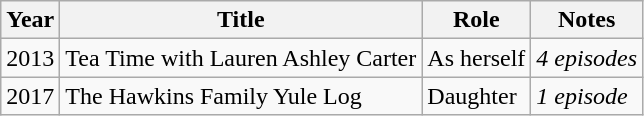<table class="wikitable">
<tr>
<th>Year</th>
<th>Title</th>
<th>Role</th>
<th>Notes</th>
</tr>
<tr>
<td>2013</td>
<td>Tea Time with Lauren Ashley Carter</td>
<td>As herself</td>
<td><em>4 episodes</em></td>
</tr>
<tr>
<td>2017</td>
<td>The Hawkins Family Yule Log</td>
<td>Daughter</td>
<td><em>1 episode</em></td>
</tr>
</table>
